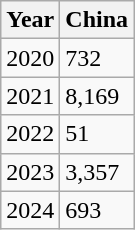<table class="wikitable">
<tr>
<th>Year</th>
<th>China</th>
</tr>
<tr>
<td>2020</td>
<td>732</td>
</tr>
<tr>
<td>2021</td>
<td>8,169</td>
</tr>
<tr>
<td>2022</td>
<td>51</td>
</tr>
<tr>
<td>2023</td>
<td>3,357</td>
</tr>
<tr>
<td>2024</td>
<td>693</td>
</tr>
</table>
